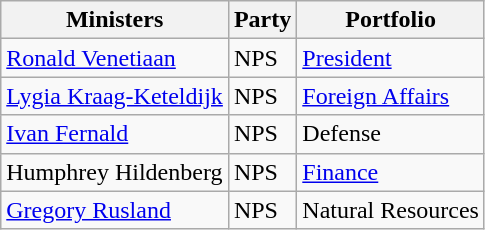<table class="wikitable">
<tr>
<th>Ministers</th>
<th>Party</th>
<th>Portfolio</th>
</tr>
<tr>
<td><a href='#'>Ronald Venetiaan</a></td>
<td>NPS</td>
<td><a href='#'>President</a></td>
</tr>
<tr>
<td><a href='#'>Lygia Kraag-Keteldijk</a></td>
<td>NPS</td>
<td><a href='#'>Foreign Affairs</a></td>
</tr>
<tr>
<td><a href='#'>Ivan Fernald</a></td>
<td>NPS</td>
<td>Defense</td>
</tr>
<tr>
<td>Humphrey Hildenberg</td>
<td>NPS</td>
<td><a href='#'>Finance</a></td>
</tr>
<tr>
<td><a href='#'>Gregory Rusland</a></td>
<td>NPS</td>
<td>Natural Resources</td>
</tr>
</table>
